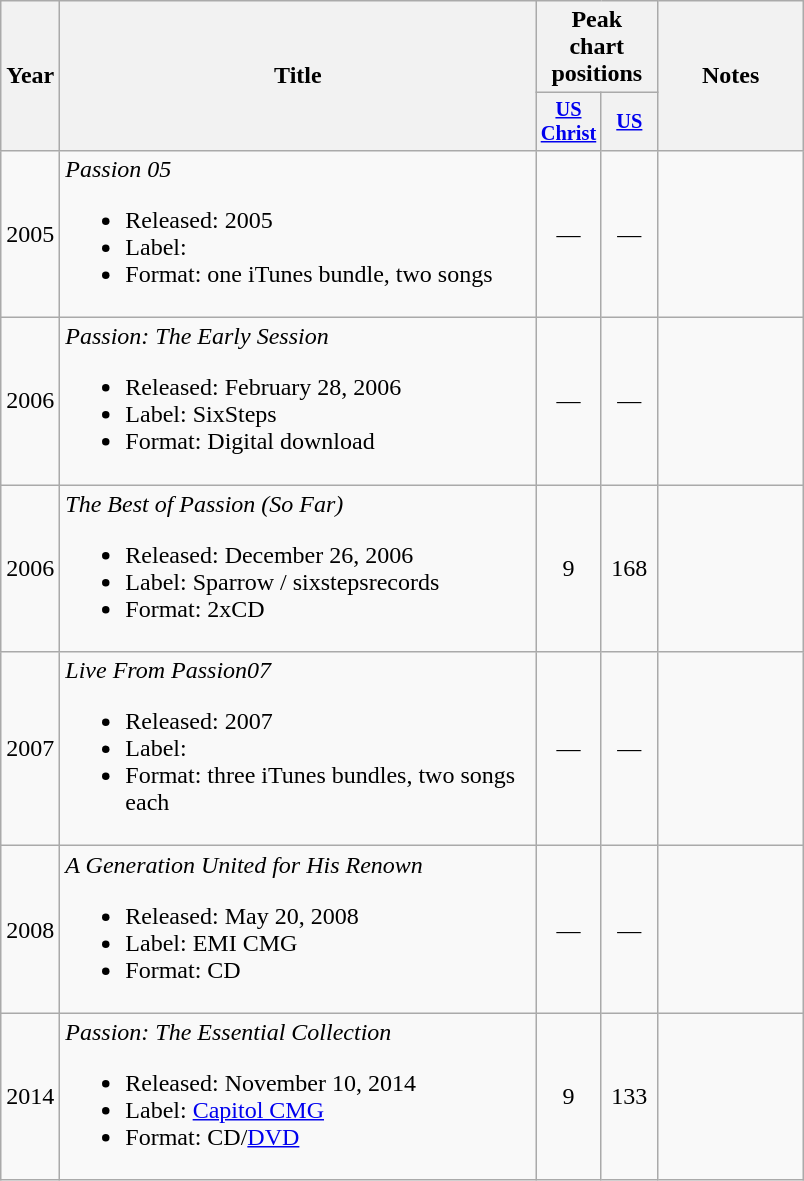<table class="wikitable" style="text-align:center">
<tr>
<th rowspan="2">Year</th>
<th width="310" rowspan="2">Title</th>
<th colspan="2">Peak chart positions</th>
<th width="90" rowspan="2">Notes</th>
</tr>
<tr>
<th scope="col" style="width:2.3em;font-size:85%;"><a href='#'>US<br>Christ</a><br></th>
<th scope="col" style="width:2.3em;font-size:85%;"><a href='#'>US</a><br></th>
</tr>
<tr>
<td>2005</td>
<td align="left"><em>Passion 05</em><br><ul><li>Released: 2005</li><li>Label:</li><li>Format: one iTunes bundle, two songs</li></ul></td>
<td>—</td>
<td>—</td>
<td></td>
</tr>
<tr>
<td>2006</td>
<td align="left"><em>Passion: The Early Session</em><br><ul><li>Released: February 28, 2006</li><li>Label: SixSteps</li><li>Format: Digital download</li></ul></td>
<td>—</td>
<td>—</td>
<td></td>
</tr>
<tr>
<td>2006</td>
<td align="left"><em>The Best of Passion (So Far)</em><br><ul><li>Released: December 26, 2006</li><li>Label: Sparrow / sixstepsrecords</li><li>Format: 2xCD</li></ul></td>
<td>9</td>
<td>168</td>
<td></td>
</tr>
<tr>
<td>2007</td>
<td align="left"><em>Live From Passion07</em><br><ul><li>Released: 2007</li><li>Label:</li><li>Format: three iTunes bundles, two songs each</li></ul></td>
<td>—</td>
<td>—</td>
<td></td>
</tr>
<tr>
<td>2008</td>
<td align="left"><em>A Generation United for His Renown</em><br><ul><li>Released: May 20, 2008</li><li>Label: EMI CMG</li><li>Format: CD</li></ul></td>
<td>—</td>
<td>—</td>
<td></td>
</tr>
<tr>
<td>2014</td>
<td align="left"><em>Passion: The Essential Collection</em><br><ul><li>Released: November 10, 2014</li><li>Label: <a href='#'>Capitol CMG</a></li><li>Format: CD/<a href='#'>DVD</a></li></ul></td>
<td>9</td>
<td>133</td>
<td></td>
</tr>
</table>
